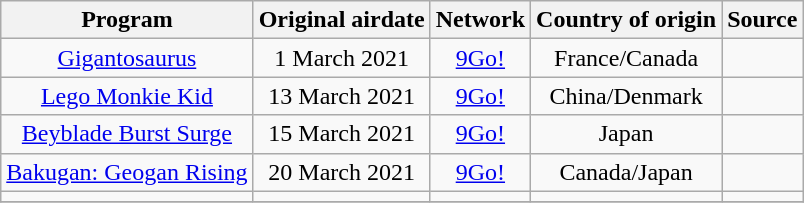<table class="wikitable plainrowheaders sortable" style="text-align:center">
<tr>
<th scope="col">Program</th>
<th scope="col">Original airdate</th>
<th scope="col">Network</th>
<th scope="col">Country of origin</th>
<th scope="col" class="unsortable">Source</th>
</tr>
<tr>
<td><a href='#'>Gigantosaurus</a></td>
<td>1 March 2021</td>
<td><a href='#'>9Go!</a></td>
<td>France/Canada</td>
<td></td>
</tr>
<tr>
<td><a href='#'>Lego Monkie Kid</a></td>
<td>13 March 2021</td>
<td><a href='#'>9Go!</a></td>
<td>China/Denmark</td>
<td></td>
</tr>
<tr>
<td><a href='#'>Beyblade Burst Surge</a></td>
<td>15 March 2021</td>
<td><a href='#'>9Go!</a></td>
<td>Japan</td>
<td></td>
</tr>
<tr>
<td><a href='#'>Bakugan: Geogan Rising</a></td>
<td>20 March 2021</td>
<td><a href='#'>9Go!</a></td>
<td>Canada/Japan</td>
<td></td>
</tr>
<tr>
<td></td>
<td></td>
<td></td>
<td></td>
<td></td>
</tr>
<tr>
</tr>
</table>
